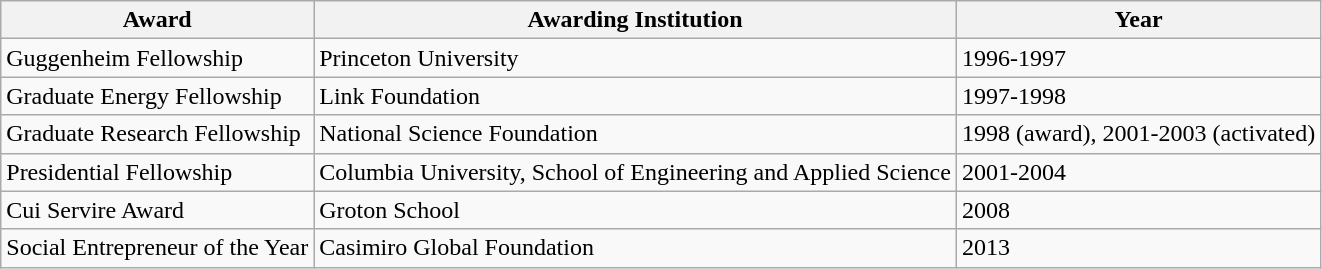<table class="wikitable">
<tr>
<th>Award</th>
<th>Awarding Institution</th>
<th>Year</th>
</tr>
<tr>
<td>Guggenheim Fellowship</td>
<td>Princeton University</td>
<td>1996-1997</td>
</tr>
<tr>
<td>Graduate Energy Fellowship</td>
<td>Link Foundation</td>
<td>1997-1998</td>
</tr>
<tr>
<td>Graduate Research Fellowship</td>
<td>National Science Foundation</td>
<td>1998 (award), 2001-2003 (activated)</td>
</tr>
<tr>
<td>Presidential Fellowship</td>
<td>Columbia University, School of Engineering and Applied Science</td>
<td>2001-2004</td>
</tr>
<tr>
<td>Cui Servire Award</td>
<td>Groton School</td>
<td>2008</td>
</tr>
<tr>
<td>Social Entrepreneur of the Year</td>
<td>Casimiro Global Foundation</td>
<td>2013</td>
</tr>
</table>
